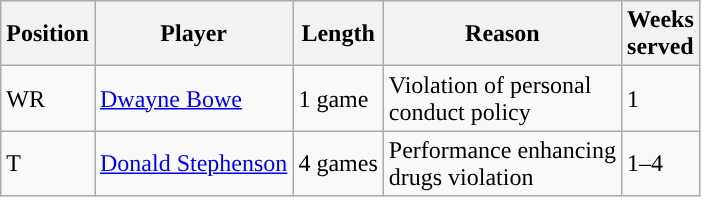<table class="wikitable sortable">
<tr>
<th>Position</th>
<th>Player</th>
<th>Length</th>
<th>Reason</th>
<th>Weeks<br>served</th>
</tr>
<tr>
<td>WR</td>
<td><a href='#'>Dwayne Bowe</a></td>
<td>1 game</td>
<td>Violation of personal<br>conduct policy</td>
<td>1</td>
</tr>
<tr>
<td>T</td>
<td><a href='#'>Donald Stephenson</a></td>
<td>4 games</td>
<td>Performance enhancing<br>drugs violation</td>
<td>1–4</td>
</tr>
</table>
